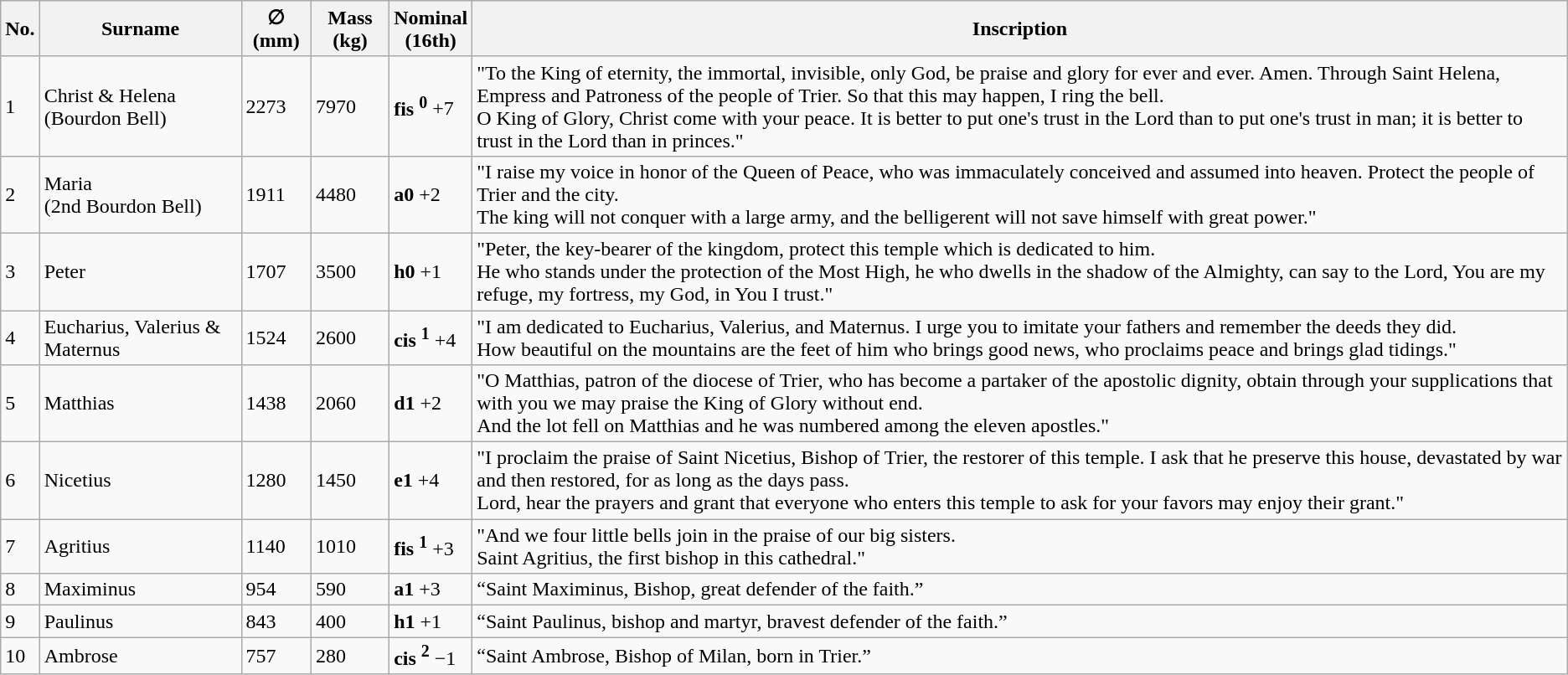<table class="wikitable">
<tr>
<th>No.</th>
<th>Surname</th>
<th>∅ (mm)</th>
<th>Mass (kg)</th>
<th>Nominal<br>(16th)</th>
<th>Inscription</th>
</tr>
<tr>
<td>1</td>
<td>Christ & Helena<br>(Bourdon Bell)</td>
<td>2273</td>
<td>7970</td>
<td><strong>fis <sup>0</sup></strong> +7</td>
<td>"To the King of eternity, the immortal, invisible, only God, be praise and glory for ever and ever. Amen. Through Saint Helena, Empress and Patroness of the people of Trier. So that this may happen, I ring the bell.<br>O King of Glory, Christ come with your peace. It is better to put one's trust in the Lord than to put one's trust in man; it is better to trust in the Lord than in princes."</td>
</tr>
<tr>
<td>2</td>
<td>Maria<br>(2nd Bourdon Bell)</td>
<td>1911</td>
<td>4480</td>
<td><strong>a0</strong> +2</td>
<td>"I raise my voice in honor of the Queen of Peace, who was immaculately conceived and assumed into heaven. Protect the people of Trier and the city.<br>The king will not conquer with a large army, and the belligerent will not save himself with great power."</td>
</tr>
<tr>
<td>3</td>
<td>Peter</td>
<td>1707</td>
<td>3500</td>
<td><strong>h0</strong> +1</td>
<td>"Peter, the key-bearer of the kingdom, protect this temple which is dedicated to him.<br>He who stands under the protection of the Most High, he who dwells in the shadow of the Almighty, can say to the Lord, You are my refuge, my fortress, my God, in You I trust."</td>
</tr>
<tr>
<td>4</td>
<td>Eucharius, Valerius & Maternus</td>
<td>1524</td>
<td>2600</td>
<td><strong>cis <sup>1</sup></strong> +4</td>
<td>"I am dedicated to Eucharius, Valerius, and Maternus. I urge you to imitate your fathers and remember the deeds they did.<br>How beautiful on the mountains are the feet of him who brings good news, who proclaims peace and brings glad tidings."</td>
</tr>
<tr>
<td>5</td>
<td>Matthias</td>
<td>1438</td>
<td>2060</td>
<td><strong>d1</strong> +2</td>
<td>"O Matthias, patron of the diocese of Trier, who has become a partaker of the apostolic dignity, obtain through your supplications that with you we may praise the King of Glory without end.<br>And the lot fell on Matthias and he was numbered among the eleven apostles."</td>
</tr>
<tr>
<td>6</td>
<td>Nicetius</td>
<td>1280</td>
<td>1450</td>
<td><strong>e1</strong> +4</td>
<td>"I proclaim the praise of Saint Nicetius, Bishop of Trier, the restorer of this temple. I ask that he preserve this house, devastated by war and then restored, for as long as the days pass.<br>Lord, hear the prayers and grant that everyone who enters this temple to ask for your favors may enjoy their grant."</td>
</tr>
<tr>
<td>7</td>
<td>Agritius</td>
<td>1140</td>
<td>1010</td>
<td><strong>fis <sup>1</sup></strong> +3</td>
<td>"And we four little bells join in the praise of our big sisters.<br>Saint Agritius, the first bishop in this cathedral."</td>
</tr>
<tr>
<td>8</td>
<td>Maximinus</td>
<td>954</td>
<td>590</td>
<td><strong>a1</strong> +3</td>
<td>“Saint Maximinus, Bishop, great defender of the faith.”</td>
</tr>
<tr>
<td>9</td>
<td>Paulinus</td>
<td>843</td>
<td>400</td>
<td><strong>h1</strong> +1</td>
<td>“Saint Paulinus, bishop and martyr, bravest defender of the faith.”</td>
</tr>
<tr>
<td>10</td>
<td>Ambrose</td>
<td>757</td>
<td>280</td>
<td><strong>cis <sup>2</sup></strong> −1</td>
<td>“Saint Ambrose, Bishop of Milan, born in Trier.”</td>
</tr>
</table>
